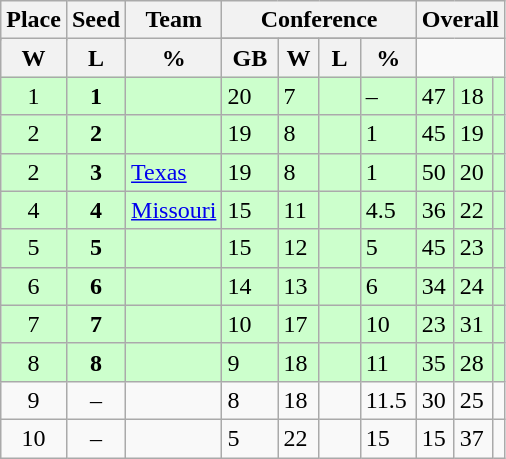<table class="wikitable">
<tr>
<th rowspan ="2">Place</th>
<th rowspan ="2">Seed</th>
<th rowspan ="2">Team</th>
<th colspan = "4">Conference</th>
<th colspan = "3">Overall</th>
</tr>
<tr>
</tr>
<tr>
<th scope="col" style="width: 20px;">W</th>
<th scope="col" style="width: 20px;">L</th>
<th scope="col" style="width: 30px;">%</th>
<th scope="col" style="width: 30px;">GB</th>
<th scope="col" style="width: 20px;">W</th>
<th scope="col" style="width: 20px;">L</th>
<th scope="col" style="width: 30px;">%</th>
</tr>
<tr bgcolor=#ccffcc>
<td style="text-align:center;">1</td>
<td style="text-align:center;"><strong>1</strong></td>
<td></td>
<td>20</td>
<td>7</td>
<td></td>
<td>–</td>
<td>47</td>
<td>18</td>
<td></td>
</tr>
<tr bgcolor=#ccffcc>
<td style="text-align:center;">2</td>
<td style="text-align:center;"><strong>2</strong></td>
<td></td>
<td>19</td>
<td>8</td>
<td></td>
<td>1</td>
<td>45</td>
<td>19</td>
<td></td>
</tr>
<tr bgcolor=#ccffcc>
<td style="text-align:center;">2</td>
<td style="text-align:center;"><strong>3</strong></td>
<td><a href='#'>Texas</a></td>
<td>19</td>
<td>8</td>
<td></td>
<td>1</td>
<td>50</td>
<td>20</td>
<td></td>
</tr>
<tr bgcolor=#ccffcc>
<td style="text-align:center;">4</td>
<td style="text-align:center;"><strong>4</strong></td>
<td><a href='#'>Missouri</a></td>
<td>15</td>
<td>11</td>
<td></td>
<td>4.5</td>
<td>36</td>
<td>22</td>
<td></td>
</tr>
<tr bgcolor=#ccffcc>
<td style="text-align:center;">5</td>
<td style="text-align:center;"><strong>5</strong></td>
<td></td>
<td>15</td>
<td>12</td>
<td></td>
<td>5</td>
<td>45</td>
<td>23</td>
<td></td>
</tr>
<tr bgcolor=#ccffcc>
<td style="text-align:center;">6</td>
<td style="text-align:center;"><strong>6</strong></td>
<td></td>
<td>14</td>
<td>13</td>
<td></td>
<td>6</td>
<td>34</td>
<td>24</td>
<td></td>
</tr>
<tr bgcolor=#ccffcc>
<td style="text-align:center;">7</td>
<td style="text-align:center;"><strong>7</strong></td>
<td></td>
<td>10</td>
<td>17</td>
<td></td>
<td>10</td>
<td>23</td>
<td>31</td>
<td></td>
</tr>
<tr bgcolor=#ccffcc>
<td style="text-align:center;">8</td>
<td style="text-align:center;"><strong>8</strong></td>
<td></td>
<td>9</td>
<td>18</td>
<td></td>
<td>11</td>
<td>35</td>
<td>28</td>
<td></td>
</tr>
<tr>
<td style="text-align:center;">9</td>
<td style="text-align:center;">–</td>
<td></td>
<td>8</td>
<td>18</td>
<td></td>
<td>11.5</td>
<td>30</td>
<td>25</td>
<td></td>
</tr>
<tr>
<td style="text-align:center;">10</td>
<td style="text-align:center;">–</td>
<td></td>
<td>5</td>
<td>22</td>
<td></td>
<td>15</td>
<td>15</td>
<td>37</td>
<td></td>
</tr>
</table>
